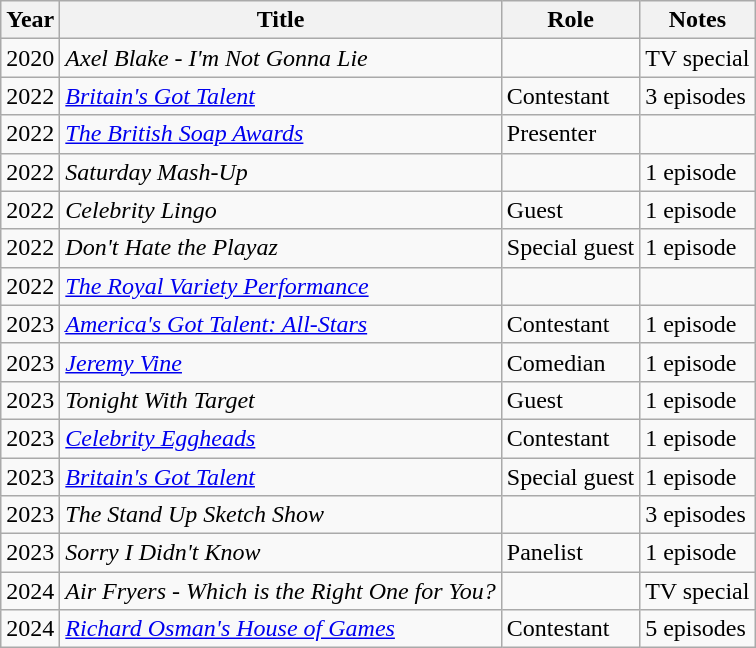<table class="wikitable">
<tr>
<th>Year</th>
<th>Title</th>
<th>Role</th>
<th>Notes</th>
</tr>
<tr>
<td>2020</td>
<td><em>Axel Blake - I'm Not Gonna Lie</em></td>
<td></td>
<td>TV special</td>
</tr>
<tr>
<td>2022</td>
<td><em><a href='#'>Britain's Got Talent</a></em></td>
<td>Contestant</td>
<td>3 episodes</td>
</tr>
<tr>
<td>2022</td>
<td><em><a href='#'>The British Soap Awards</a></em></td>
<td>Presenter</td>
<td></td>
</tr>
<tr>
<td>2022</td>
<td><em>Saturday Mash-Up</em></td>
<td></td>
<td>1 episode</td>
</tr>
<tr>
<td>2022</td>
<td><em>Celebrity Lingo</em></td>
<td>Guest</td>
<td>1 episode</td>
</tr>
<tr>
<td>2022</td>
<td><em>Don't Hate the Playaz</em></td>
<td>Special guest</td>
<td>1 episode</td>
</tr>
<tr>
<td>2022</td>
<td><em><a href='#'>The Royal Variety Performance</a></em></td>
<td></td>
<td></td>
</tr>
<tr>
<td>2023</td>
<td><em><a href='#'>America's Got Talent: All-Stars</a></em></td>
<td>Contestant</td>
<td>1 episode</td>
</tr>
<tr>
<td>2023</td>
<td><em><a href='#'>Jeremy Vine</a></em></td>
<td>Comedian</td>
<td>1 episode</td>
</tr>
<tr>
<td>2023</td>
<td><em>Tonight With Target</em></td>
<td>Guest</td>
<td>1 episode</td>
</tr>
<tr>
<td>2023</td>
<td><em><a href='#'>Celebrity Eggheads</a></em></td>
<td>Contestant</td>
<td>1 episode</td>
</tr>
<tr>
<td>2023</td>
<td><em><a href='#'>Britain's Got Talent</a></em></td>
<td>Special guest</td>
<td>1 episode</td>
</tr>
<tr>
<td>2023</td>
<td><em>The Stand Up Sketch Show</em></td>
<td></td>
<td>3 episodes</td>
</tr>
<tr>
<td>2023</td>
<td><em>Sorry I Didn't Know</em></td>
<td>Panelist</td>
<td>1 episode</td>
</tr>
<tr>
<td>2024</td>
<td><em>Air Fryers - Which is the Right One for You?</em></td>
<td></td>
<td>TV special</td>
</tr>
<tr>
<td>2024</td>
<td><em><a href='#'>Richard Osman's House of Games</a></em></td>
<td>Contestant</td>
<td>5 episodes</td>
</tr>
</table>
